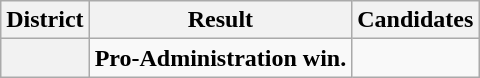<table class=wikitable>
<tr valign=bottom>
<th>District</th>
<th>Result</th>
<th>Candidates</th>
</tr>
<tr>
<th></th>
<td><strong>Pro-Administration win.</strong></td>
<td nowrap></td>
</tr>
</table>
